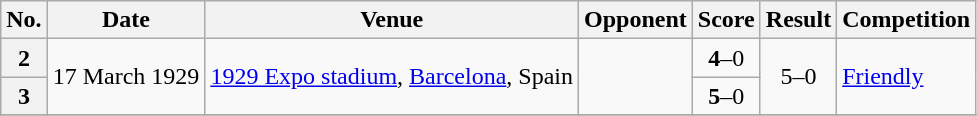<table class="wikitable sortable plainrowheaders">
<tr>
<th scope=col>No.</th>
<th scope=col>Date</th>
<th scope=col>Venue</th>
<th scope=col>Opponent</th>
<th scope=col>Score</th>
<th scope=col>Result</th>
<th scope=col>Competition</th>
</tr>
<tr>
<th scope=row style=text-align:center>2</th>
<td rowspan="2">17 March 1929</td>
<td rowspan="2"><a href='#'>1929 Expo stadium</a>, <a href='#'>Barcelona</a>, Spain</td>
<td rowspan="2"></td>
<td align=center><strong>4</strong>–0</td>
<td rowspan="2" align=center>5–0</td>
<td rowspan="2"><a href='#'>Friendly</a></td>
</tr>
<tr>
<th scope=row style=text-align:center>3</th>
<td align=center><strong>5</strong>–0</td>
</tr>
<tr>
</tr>
</table>
